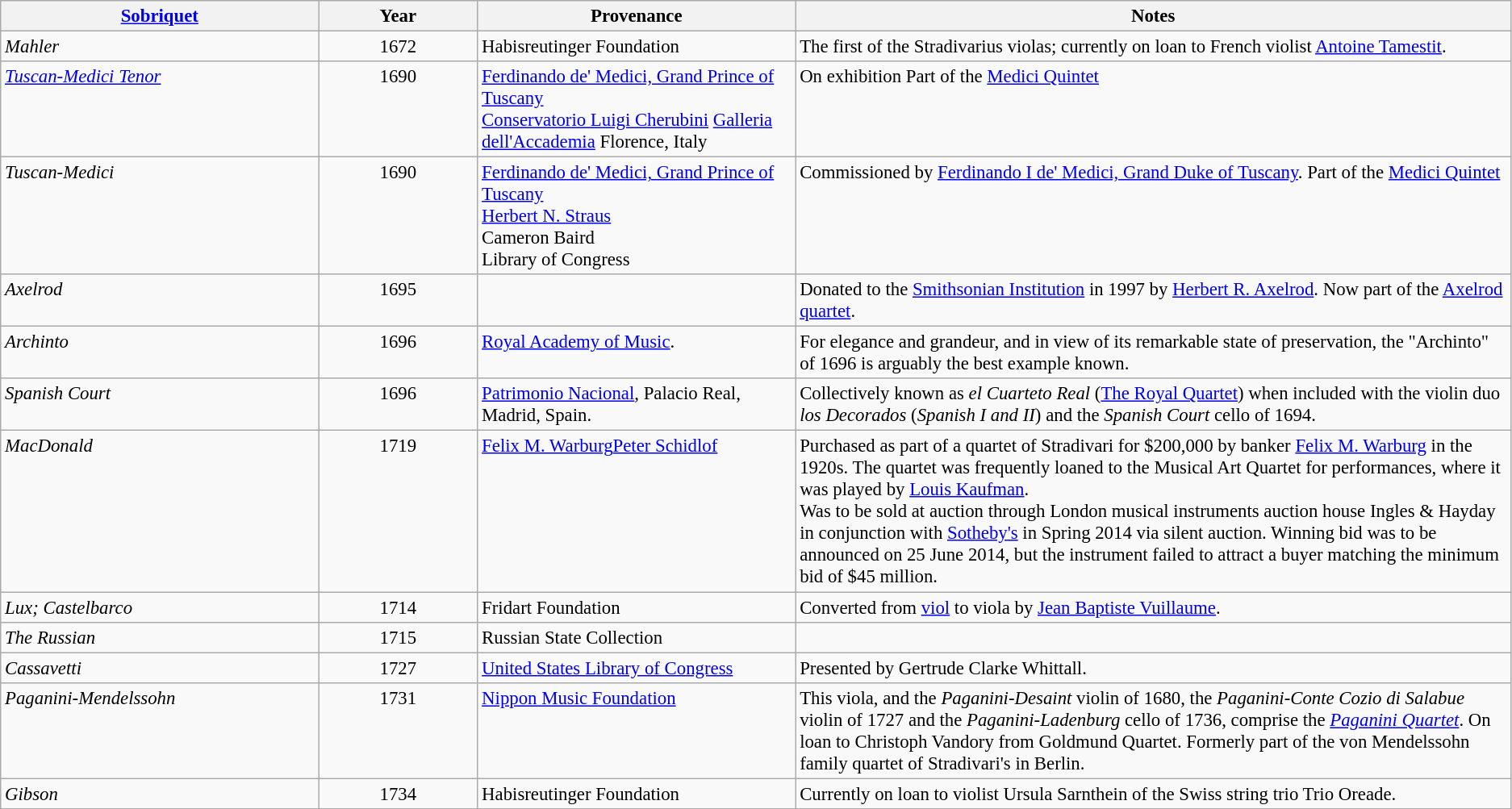<table class="wikitable" style="font-size: 95%;">
<tr>
<th width="20%"><a href='#'>Sobriquet</a></th>
<th width="10%">Year</th>
<th width="20%">Provenance</th>
<th width="45%">Notes</th>
</tr>
<tr valign="top">
<td><em>Mahler</em></td>
<td align=center>1672</td>
<td>Habisreutinger Foundation</td>
<td>The first of the Stradivarius violas; currently on loan to French violist <a href='#'>Antoine Tamestit</a>.</td>
</tr>
<tr valign="top">
<td><em><a href='#'>Tuscan-Medici Tenor</a></em></td>
<td align=center>1690</td>
<td><a href='#'>Ferdinando de' Medici, Grand Prince of Tuscany</a><br><a href='#'>Conservatorio Luigi Cherubini</a> <a href='#'>Galleria dell'Accademia</a> Florence, Italy</td>
<td>On exhibition Part of the <a href='#'>Medici Quintet</a></td>
</tr>
<tr valign="top">
<td><em>Tuscan-Medici</em></td>
<td align=center>1690</td>
<td><a href='#'>Ferdinando de' Medici, Grand Prince of Tuscany</a><br><a href='#'>Herbert N. Straus</a><br>Cameron Baird<br>Library of Congress</td>
<td>Commissioned by <a href='#'>Ferdinando I de' Medici, Grand Duke of Tuscany</a>. Part of the <a href='#'>Medici Quintet</a></td>
</tr>
<tr valign="top">
<td><em>Axelrod</em></td>
<td align=center>1695</td>
<td></td>
<td>Donated to the <a href='#'>Smithsonian Institution</a> in 1997 by <a href='#'>Herbert R. Axelrod</a>. Now part of the <a href='#'>Axelrod quartet</a>.</td>
</tr>
<tr valign="top">
<td><em>Archinto</em></td>
<td align=center>1696</td>
<td><a href='#'>Royal Academy of Music</a>.</td>
<td>For elegance and grandeur, and in view of its remarkable state of preservation, the "Archinto" of 1696 is arguably the best example known.</td>
</tr>
<tr valign="top">
<td><em>Spanish Court</em></td>
<td align=center>1696</td>
<td><a href='#'>Patrimonio Nacional</a>, Palacio Real, Madrid, Spain.</td>
<td>Collectively known as <em>el Cuarteto Real</em> (<a href='#'>The Royal Quartet</a>) when included with the violin duo <em>los Decorados</em> (<em>Spanish I and II</em>) and the <em>Spanish Court</em> cello of 1694.</td>
</tr>
<tr valign="top">
<td><em>MacDonald</em></td>
<td align=center>1719</td>
<td><a href='#'>Felix M. Warburg</a><a href='#'>Peter Schidlof</a></td>
<td>Purchased as part of a quartet of Stradivari for $200,000 by banker <a href='#'>Felix M. Warburg</a> in the 1920s. The quartet was frequently loaned to the Musical Art Quartet for performances, where it was played by <a href='#'>Louis Kaufman</a>.<br>Was to be sold at auction through London musical instruments auction house Ingles & Hayday in conjunction with <a href='#'>Sotheby's</a> in Spring 2014 via silent auction. Winning bid was to be announced on 25 June 2014, but the instrument failed to attract a buyer matching the minimum bid of $45 million.</td>
</tr>
<tr valign="top">
<td><em>Lux; Castelbarco</em></td>
<td align=center>1714</td>
<td>Fridart Foundation</td>
<td>Converted from <a href='#'>viol</a> to viola by <a href='#'>Jean Baptiste Vuillaume</a>.</td>
</tr>
<tr valign="top">
<td><em>The Russian</em></td>
<td align=center>1715</td>
<td>Russian State Collection</td>
<td></td>
</tr>
<tr valign="top">
<td><em>Cassavetti</em></td>
<td align=center>1727</td>
<td><a href='#'>United States Library of Congress</a></td>
<td>Presented by Gertrude Clarke Whittall.</td>
</tr>
<tr valign="top">
<td><em>Paganini-Mendelssohn</em></td>
<td align=center>1731</td>
<td><a href='#'>Nippon Music Foundation</a></td>
<td>This viola, and the <em>Paganini-Desaint</em> violin of 1680, the <em>Paganini-Conte Cozio di Salabue</em> violin of 1727 and the <em>Paganini-Ladenburg</em> cello of 1736, comprise the <em><a href='#'>Paganini Quartet</a></em>. On loan to Christoph Vandory from Goldmund Quartet. Formerly part of the von Mendelssohn family quartet of Stradivari's in Berlin.</td>
</tr>
<tr valign="top">
<td><em>Gibson</em></td>
<td align=center>1734</td>
<td>Habisreutinger Foundation</td>
<td>Currently on loan to violist Ursula Sarnthein of the Swiss string trio Trio Oreade.</td>
</tr>
</table>
